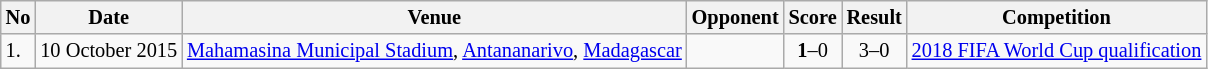<table class="wikitable" style="font-size:85%;">
<tr>
<th>No</th>
<th>Date</th>
<th>Venue</th>
<th>Opponent</th>
<th>Score</th>
<th>Result</th>
<th>Competition</th>
</tr>
<tr>
<td>1.</td>
<td>10 October 2015</td>
<td><a href='#'>Mahamasina Municipal Stadium</a>, <a href='#'>Antananarivo</a>, <a href='#'>Madagascar</a></td>
<td></td>
<td align=center><strong>1</strong>–0</td>
<td align=center>3–0</td>
<td><a href='#'>2018 FIFA World Cup qualification</a></td>
</tr>
</table>
